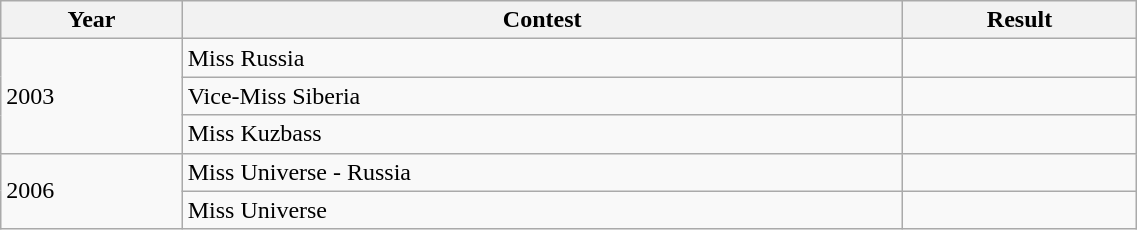<table class="wikitable sortable" style="width: 60%;">
<tr>
<th>Year</th>
<th>Contest</th>
<th>Result</th>
</tr>
<tr>
<td rowspan="3">2003</td>
<td>Miss Russia</td>
<td></td>
</tr>
<tr>
<td>Vice-Miss Siberia</td>
<td></td>
</tr>
<tr>
<td>Miss Kuzbass</td>
<td></td>
</tr>
<tr>
<td rowspan="2">2006</td>
<td>Miss Universe - Russia</td>
<td></td>
</tr>
<tr>
<td>Miss Universe</td>
<td></td>
</tr>
</table>
